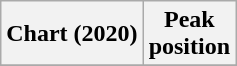<table class="wikitable plainrowheaders" style="text-align:center">
<tr>
<th scope="col">Chart (2020)</th>
<th scope="col">Peak<br>position</th>
</tr>
<tr>
</tr>
</table>
